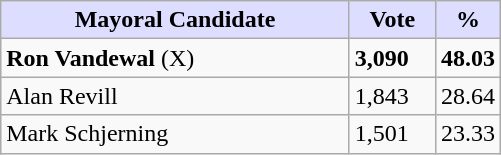<table class="wikitable">
<tr>
<th style="background:#ddf; width:225px;">Mayoral Candidate</th>
<th style="background:#ddf; width:50px;">Vote</th>
<th style="background:#ddf; width:30px;">%</th>
</tr>
<tr>
<td><strong>Ron Vandewal</strong> (X)</td>
<td><strong>3,090</strong></td>
<td><strong>48.03</strong></td>
</tr>
<tr>
<td>Alan Revill</td>
<td>1,843</td>
<td>28.64</td>
</tr>
<tr>
<td>Mark Schjerning</td>
<td>1,501</td>
<td>23.33</td>
</tr>
</table>
